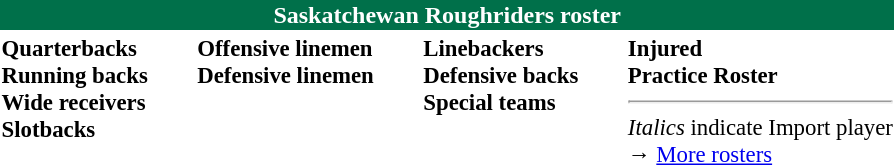<table class="toccolours" style="text-align: left;">
<tr>
<th colspan="7" style="background-color: #00704a;color:white;text-align:center;">Saskatchewan Roughriders roster</th>
</tr>
<tr>
<td style="font-size: 95%;" valign="top"><strong>Quarterbacks</strong><br><strong>Running backs</strong><br><strong>Wide receivers</strong><br><strong>Slotbacks</strong></td>
<td style="width: 25px;"></td>
<td style="font-size: 95%;" valign="top"><strong>Offensive linemen</strong><br><strong>Defensive linemen</strong></td>
<td style="width: 25px;"></td>
<td style="font-size: 95%;" valign="top"><strong>Linebackers </strong><br><strong>Defensive backs</strong><br><strong>Special teams</strong></td>
<td style="width: 25px;"></td>
<td style="font-size: 95%;" valign="top"><strong>Injured</strong><br><strong>Practice Roster</strong><br><hr>
<em>Italics</em> indicate Import player<br>→ <a href='#'>More rosters</a></td>
</tr>
<tr>
</tr>
</table>
